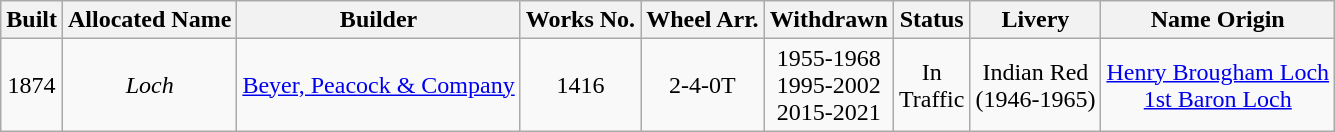<table class="wikitable">
<tr>
<th>Built</th>
<th>Allocated Name</th>
<th>Builder</th>
<th>Works No.</th>
<th>Wheel Arr.</th>
<th>Withdrawn</th>
<th>Status</th>
<th>Livery</th>
<th>Name Origin</th>
</tr>
<tr>
<td align="center">1874</td>
<td align="center"><em>Loch</em></td>
<td align="center"><a href='#'>Beyer, Peacock & Company</a></td>
<td align="center">1416</td>
<td align="center">2-4-0T</td>
<td align="center">1955-1968<br>1995-2002<br>2015-2021</td>
<td align="center">In<br>Traffic</td>
<td align="center">Indian Red<br>(1946-1965)</td>
<td align="center"><a href='#'>Henry Brougham Loch<br>1st Baron Loch</a></td>
</tr>
</table>
